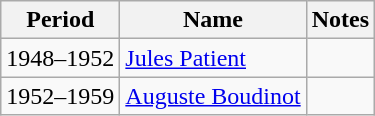<table class="wikitable">
<tr>
<th>Period</th>
<th>Name</th>
<th>Notes</th>
</tr>
<tr>
<td>1948–1952</td>
<td><a href='#'>Jules Patient</a></td>
<td></td>
</tr>
<tr>
<td>1952–1959</td>
<td><a href='#'>Auguste Boudinot</a></td>
<td></td>
</tr>
</table>
